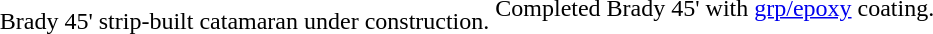<table style="margin:auto; text-align:center;">
<tr>
<td></td>
<td><br>Brady 45' strip-built catamaran under construction.<br></td>
<td><br>Completed Brady 45' with <a href='#'>grp/epoxy</a> coating.<br><br></td>
</tr>
</table>
